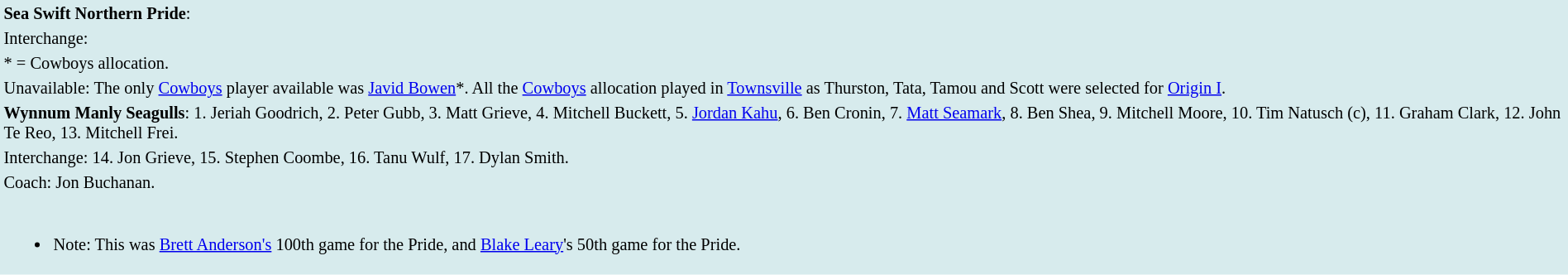<table style="background:#d7ebed; font-size:85%; width:100%;">
<tr>
<td><strong>Sea Swift Northern Pride</strong>:             </td>
</tr>
<tr>
<td>Interchange:    </td>
</tr>
<tr>
<td>* = Cowboys allocation.</td>
</tr>
<tr>
<td>Unavailable: The only <a href='#'>Cowboys</a> player available was <a href='#'>Javid Bowen</a>*. All the <a href='#'>Cowboys</a> allocation played in <a href='#'>Townsville</a> as Thurston, Tata, Tamou and Scott were selected for <a href='#'>Origin I</a>.</td>
</tr>
<tr>
<td><strong>Wynnum Manly Seagulls</strong>: 1. Jeriah Goodrich, 2. Peter Gubb, 3. Matt Grieve, 4. Mitchell Buckett, 5. <a href='#'>Jordan Kahu</a>, 6. Ben Cronin, 7. <a href='#'>Matt Seamark</a>, 8. Ben Shea, 9. Mitchell Moore, 10. Tim Natusch (c), 11. Graham Clark, 12. John Te Reo, 13. Mitchell Frei.</td>
</tr>
<tr>
<td>Interchange: 14. Jon Grieve, 15. Stephen Coombe, 16. Tanu Wulf, 17. Dylan Smith.</td>
</tr>
<tr>
<td>Coach: Jon Buchanan.</td>
</tr>
<tr>
<td><br><ul><li>Note: This was <a href='#'>Brett Anderson's</a> 100th game for the Pride, and <a href='#'>Blake Leary</a>'s 50th game for the Pride.</li></ul></td>
</tr>
</table>
